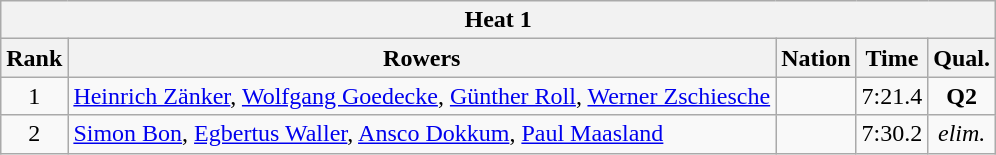<table class="wikitable" style="text-align:center">
<tr>
<th colspan=5 align=center><strong>Heat 1</strong></th>
</tr>
<tr>
<th>Rank</th>
<th>Rowers</th>
<th>Nation</th>
<th>Time</th>
<th>Qual.</th>
</tr>
<tr>
<td>1</td>
<td align=left><a href='#'>Heinrich Zänker</a>, <a href='#'>Wolfgang Goedecke</a>, <a href='#'>Günther Roll</a>, <a href='#'>Werner Zschiesche</a></td>
<td align=left></td>
<td>7:21.4</td>
<td><strong>Q2</strong></td>
</tr>
<tr>
<td>2</td>
<td align=left><a href='#'>Simon Bon</a>, <a href='#'>Egbertus Waller</a>, <a href='#'>Ansco Dokkum</a>, <a href='#'>Paul Maasland</a></td>
<td align=left></td>
<td>7:30.2</td>
<td><em>elim.</em></td>
</tr>
</table>
